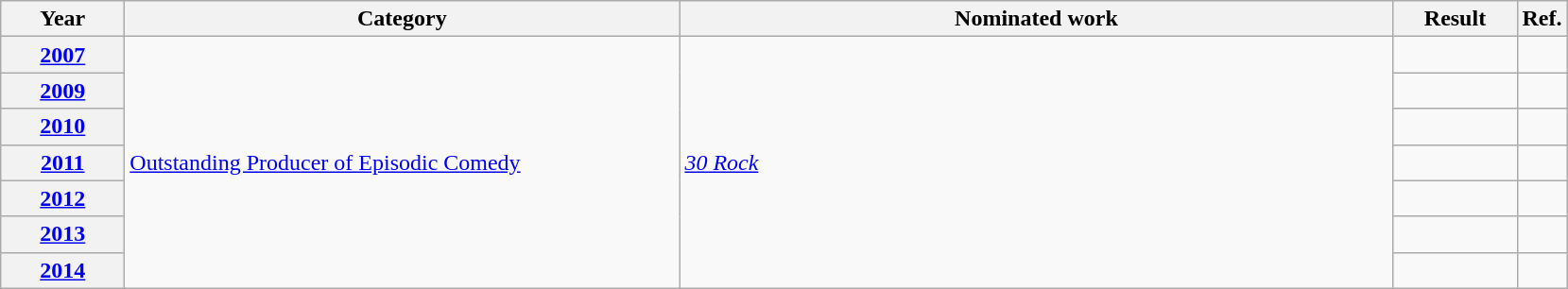<table class=wikitable>
<tr>
<th scope="col" style="width:5em;">Year</th>
<th scope="col" style="width:24em;">Category</th>
<th scope="col" style="width:31em;">Nominated work</th>
<th scope="col" style="width:5em;">Result</th>
<th>Ref.</th>
</tr>
<tr>
<th row=scope style="text-align:center;"><a href='#'>2007</a></th>
<td rowspan="7"><a href='#'>Outstanding Producer of Episodic Comedy</a></td>
<td rowspan="7"><em><a href='#'>30 Rock</a></em></td>
<td></td>
<td style="text-align:center;"></td>
</tr>
<tr>
<th row=scope style="text-align:center;"><a href='#'>2009</a></th>
<td></td>
<td style="text-align:center;"></td>
</tr>
<tr>
<th row=scope style="text-align:center;"><a href='#'>2010</a></th>
<td></td>
<td style="text-align:center;"></td>
</tr>
<tr>
<th row=scope style="text-align:center;"><a href='#'>2011</a></th>
<td></td>
<td style="text-align:center;"></td>
</tr>
<tr>
<th row=scope style="text-align:center;"><a href='#'>2012</a></th>
<td></td>
<td style="text-align:center;"></td>
</tr>
<tr>
<th row=scope style="text-align:center;"><a href='#'>2013</a></th>
<td></td>
<td style="text-align:center;"></td>
</tr>
<tr>
<th row=scope style="text-align:center;"><a href='#'>2014</a></th>
<td></td>
<td style="text-align:center;"></td>
</tr>
</table>
